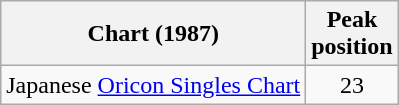<table class="wikitable">
<tr>
<th>Chart (1987)</th>
<th>Peak<br>position</th>
</tr>
<tr>
<td>Japanese <a href='#'>Oricon Singles Chart</a></td>
<td align="center">23</td>
</tr>
</table>
